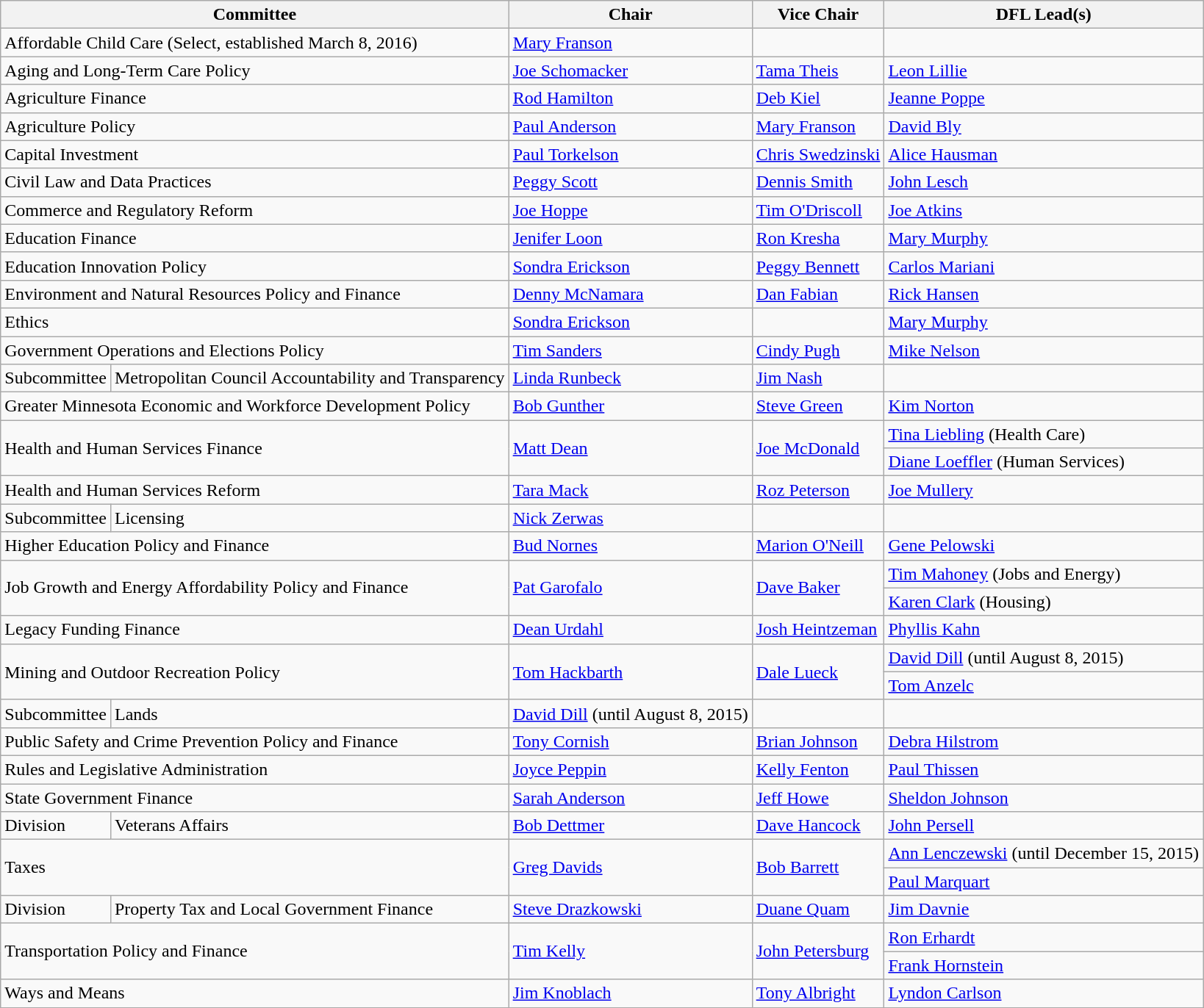<table class="wikitable">
<tr>
<th colspan="2">Committee</th>
<th>Chair</th>
<th>Vice Chair</th>
<th>DFL Lead(s)</th>
</tr>
<tr>
<td colspan="2">Affordable Child Care (Select, established March 8, 2016)</td>
<td><a href='#'>Mary Franson</a></td>
<td></td>
<td></td>
</tr>
<tr>
<td colspan="2">Aging and Long-Term Care Policy</td>
<td><a href='#'>Joe Schomacker</a></td>
<td><a href='#'>Tama Theis</a></td>
<td><a href='#'>Leon Lillie</a></td>
</tr>
<tr>
<td colspan="2">Agriculture Finance</td>
<td><a href='#'>Rod Hamilton</a></td>
<td><a href='#'>Deb Kiel</a></td>
<td><a href='#'>Jeanne Poppe</a></td>
</tr>
<tr>
<td colspan="2">Agriculture Policy</td>
<td><a href='#'>Paul Anderson</a></td>
<td><a href='#'>Mary Franson</a></td>
<td><a href='#'>David Bly</a></td>
</tr>
<tr>
<td colspan="2">Capital Investment</td>
<td><a href='#'>Paul Torkelson</a></td>
<td><a href='#'>Chris Swedzinski</a></td>
<td><a href='#'>Alice Hausman</a></td>
</tr>
<tr>
<td colspan="2">Civil Law and Data Practices</td>
<td><a href='#'>Peggy Scott</a></td>
<td><a href='#'>Dennis Smith</a></td>
<td><a href='#'>John Lesch</a></td>
</tr>
<tr>
<td colspan="2">Commerce and Regulatory Reform</td>
<td><a href='#'>Joe Hoppe</a></td>
<td><a href='#'>Tim O'Driscoll</a></td>
<td><a href='#'>Joe Atkins</a></td>
</tr>
<tr>
<td colspan="2">Education Finance</td>
<td><a href='#'>Jenifer Loon</a></td>
<td><a href='#'>Ron Kresha</a></td>
<td><a href='#'>Mary Murphy</a></td>
</tr>
<tr>
<td colspan="2">Education Innovation Policy</td>
<td><a href='#'>Sondra Erickson</a></td>
<td><a href='#'>Peggy Bennett</a></td>
<td><a href='#'>Carlos Mariani</a></td>
</tr>
<tr>
<td colspan="2">Environment and Natural Resources Policy and Finance</td>
<td><a href='#'>Denny McNamara</a></td>
<td><a href='#'>Dan Fabian</a></td>
<td><a href='#'>Rick Hansen</a></td>
</tr>
<tr>
<td colspan="2">Ethics</td>
<td><a href='#'>Sondra Erickson</a></td>
<td></td>
<td><a href='#'>Mary Murphy</a></td>
</tr>
<tr>
<td colspan="2">Government Operations and Elections Policy</td>
<td><a href='#'>Tim Sanders</a></td>
<td><a href='#'>Cindy Pugh</a></td>
<td><a href='#'>Mike Nelson</a></td>
</tr>
<tr>
<td>Subcommittee</td>
<td>Metropolitan Council Accountability and Transparency</td>
<td><a href='#'>Linda Runbeck</a></td>
<td><a href='#'>Jim Nash</a></td>
<td></td>
</tr>
<tr>
<td colspan="2">Greater Minnesota Economic and Workforce Development Policy</td>
<td><a href='#'>Bob Gunther</a></td>
<td><a href='#'>Steve Green</a></td>
<td><a href='#'>Kim Norton</a></td>
</tr>
<tr>
<td colspan="2" rowspan="2">Health and Human Services Finance</td>
<td rowspan="2"><a href='#'>Matt Dean</a></td>
<td rowspan="2"><a href='#'>Joe McDonald</a></td>
<td><a href='#'>Tina Liebling</a> (Health Care)</td>
</tr>
<tr>
<td><a href='#'>Diane Loeffler</a> (Human Services)</td>
</tr>
<tr>
<td colspan="2">Health and Human Services Reform</td>
<td><a href='#'>Tara Mack</a></td>
<td><a href='#'>Roz Peterson</a></td>
<td><a href='#'>Joe Mullery</a></td>
</tr>
<tr>
<td>Subcommittee</td>
<td>Licensing</td>
<td><a href='#'>Nick Zerwas</a></td>
<td></td>
<td></td>
</tr>
<tr>
<td colspan="2">Higher Education Policy and Finance</td>
<td><a href='#'>Bud Nornes</a></td>
<td><a href='#'>Marion O'Neill</a></td>
<td><a href='#'>Gene Pelowski</a></td>
</tr>
<tr>
<td colspan="2" rowspan="2">Job Growth and Energy Affordability Policy and Finance</td>
<td rowspan="2"><a href='#'>Pat Garofalo</a></td>
<td rowspan="2"><a href='#'>Dave Baker</a></td>
<td><a href='#'>Tim Mahoney</a> (Jobs and Energy)</td>
</tr>
<tr>
<td><a href='#'>Karen Clark</a> (Housing)</td>
</tr>
<tr>
<td colspan="2">Legacy Funding Finance</td>
<td><a href='#'>Dean Urdahl</a></td>
<td><a href='#'>Josh Heintzeman</a></td>
<td><a href='#'>Phyllis Kahn</a></td>
</tr>
<tr>
<td colspan="2" rowspan="2">Mining and Outdoor Recreation Policy</td>
<td rowspan="2"><a href='#'>Tom Hackbarth</a></td>
<td rowspan="2"><a href='#'>Dale Lueck</a></td>
<td><a href='#'>David Dill</a> (until August 8, 2015)</td>
</tr>
<tr>
<td><a href='#'>Tom Anzelc</a></td>
</tr>
<tr>
<td>Subcommittee</td>
<td>Lands</td>
<td><a href='#'>David Dill</a> (until August 8, 2015)</td>
<td></td>
<td></td>
</tr>
<tr>
<td colspan="2">Public Safety and Crime Prevention Policy and Finance</td>
<td><a href='#'>Tony Cornish</a></td>
<td><a href='#'>Brian Johnson</a></td>
<td><a href='#'>Debra Hilstrom</a></td>
</tr>
<tr>
<td colspan="2">Rules and Legislative Administration</td>
<td><a href='#'>Joyce Peppin</a></td>
<td><a href='#'>Kelly Fenton</a></td>
<td><a href='#'>Paul Thissen</a></td>
</tr>
<tr>
<td colspan="2">State Government Finance</td>
<td><a href='#'>Sarah Anderson</a></td>
<td><a href='#'>Jeff Howe</a></td>
<td><a href='#'>Sheldon Johnson</a></td>
</tr>
<tr>
<td>Division</td>
<td>Veterans Affairs</td>
<td><a href='#'>Bob Dettmer</a></td>
<td><a href='#'>Dave Hancock</a></td>
<td><a href='#'>John Persell</a></td>
</tr>
<tr>
<td colspan="2" rowspan="2">Taxes</td>
<td rowspan="2"><a href='#'>Greg Davids</a></td>
<td rowspan="2"><a href='#'>Bob Barrett</a></td>
<td><a href='#'>Ann Lenczewski</a> (until December 15, 2015)</td>
</tr>
<tr>
<td><a href='#'>Paul Marquart</a></td>
</tr>
<tr>
<td>Division</td>
<td>Property Tax and Local Government Finance</td>
<td><a href='#'>Steve Drazkowski</a></td>
<td><a href='#'>Duane Quam</a></td>
<td><a href='#'>Jim Davnie</a></td>
</tr>
<tr>
<td colspan="2" rowspan="2">Transportation Policy and Finance</td>
<td rowspan="2"><a href='#'>Tim Kelly</a></td>
<td rowspan="2"><a href='#'>John Petersburg</a></td>
<td><a href='#'>Ron Erhardt</a></td>
</tr>
<tr>
<td><a href='#'>Frank Hornstein</a></td>
</tr>
<tr>
<td colspan="2">Ways and Means</td>
<td><a href='#'>Jim Knoblach</a></td>
<td><a href='#'>Tony Albright</a></td>
<td><a href='#'>Lyndon Carlson</a></td>
</tr>
</table>
